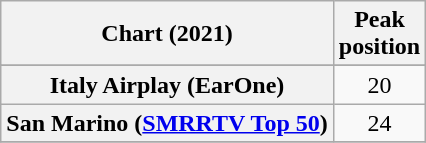<table class="wikitable sortable plainrowheaders">
<tr>
<th>Chart (2021)</th>
<th>Peak<br>position</th>
</tr>
<tr>
</tr>
<tr>
<th scope="row">Italy Airplay (EarOne)</th>
<td style="text-align:center;">20</td>
</tr>
<tr>
<th scope="row">San Marino (<a href='#'>SMRRTV Top 50</a>)</th>
<td align="center">24</td>
</tr>
<tr>
</tr>
</table>
